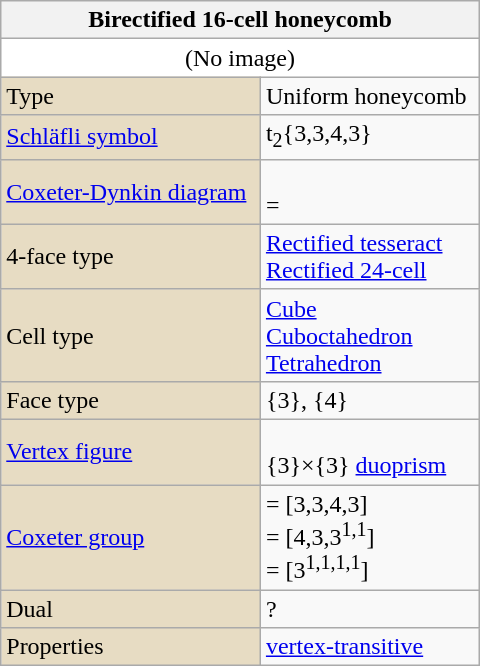<table class="wikitable" align="right" style="margin-left:10px" width="320">
<tr>
<th bgcolor=#e7dcc3 colspan=2>Birectified 16-cell honeycomb</th>
</tr>
<tr>
<td bgcolor=#ffffff align=center colspan=2>(No image)</td>
</tr>
<tr>
<td bgcolor=#e7dcc3>Type</td>
<td>Uniform honeycomb</td>
</tr>
<tr>
<td bgcolor=#e7dcc3><a href='#'>Schläfli symbol</a></td>
<td>t<sub>2</sub>{3,3,4,3}</td>
</tr>
<tr>
<td bgcolor=#e7dcc3><a href='#'>Coxeter-Dynkin diagram</a></td>
<td><br> = <br></td>
</tr>
<tr>
<td bgcolor=#e7dcc3>4-face type</td>
<td><a href='#'>Rectified tesseract</a> <br><a href='#'>Rectified 24-cell</a> </td>
</tr>
<tr>
<td bgcolor=#e7dcc3>Cell type</td>
<td><a href='#'>Cube</a> <br><a href='#'>Cuboctahedron</a> <br><a href='#'>Tetrahedron</a> </td>
</tr>
<tr>
<td bgcolor=#e7dcc3>Face type</td>
<td>{3}, {4}</td>
</tr>
<tr>
<td bgcolor=#e7dcc3><a href='#'>Vertex figure</a></td>
<td><br>{3}×{3} <a href='#'>duoprism</a></td>
</tr>
<tr>
<td bgcolor=#e7dcc3><a href='#'>Coxeter group</a></td>
<td> = [3,3,4,3]<br> = [4,3,3<sup>1,1</sup>]<br> = [3<sup>1,1,1,1</sup>]</td>
</tr>
<tr>
<td bgcolor=#e7dcc3>Dual</td>
<td>?</td>
</tr>
<tr>
<td bgcolor=#e7dcc3>Properties</td>
<td><a href='#'>vertex-transitive</a></td>
</tr>
</table>
